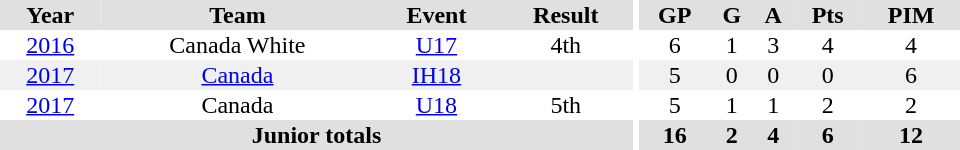<table border="0" cellpadding="1" cellspacing="0" ID="Table3" style="text-align:center; width:40em">
<tr ALIGN="center" bgcolor="#e0e0e0">
<th>Year</th>
<th>Team</th>
<th>Event</th>
<th>Result</th>
<th rowspan="99" bgcolor="#ffffff"></th>
<th>GP</th>
<th>G</th>
<th>A</th>
<th>Pts</th>
<th>PIM</th>
</tr>
<tr>
<td><a href='#'>2016</a></td>
<td>Canada White</td>
<td><a href='#'>U17</a></td>
<td>4th</td>
<td>6</td>
<td>1</td>
<td>3</td>
<td>4</td>
<td>4</td>
</tr>
<tr bgcolor="#f0f0f0">
<td><a href='#'>2017</a></td>
<td><a href='#'>Canada</a></td>
<td><a href='#'>IH18</a></td>
<td></td>
<td>5</td>
<td>0</td>
<td>0</td>
<td>0</td>
<td>6</td>
</tr>
<tr>
<td><a href='#'>2017</a></td>
<td>Canada</td>
<td><a href='#'>U18</a></td>
<td>5th</td>
<td>5</td>
<td>1</td>
<td>1</td>
<td>2</td>
<td>2</td>
</tr>
<tr bgcolor="#e0e0e0">
<th colspan="4">Junior totals</th>
<th>16</th>
<th>2</th>
<th>4</th>
<th>6</th>
<th>12</th>
</tr>
</table>
